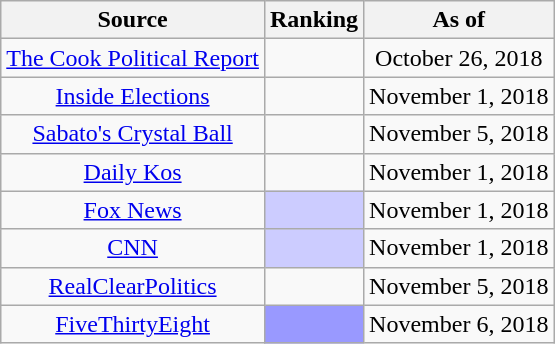<table class="wikitable" style="text-align:center">
<tr>
<th>Source</th>
<th>Ranking</th>
<th>As of</th>
</tr>
<tr>
<td><a href='#'>The Cook Political Report</a></td>
<td></td>
<td>October 26, 2018</td>
</tr>
<tr>
<td><a href='#'>Inside Elections</a></td>
<td></td>
<td>November 1, 2018</td>
</tr>
<tr>
<td><a href='#'>Sabato's Crystal Ball</a></td>
<td></td>
<td>November 5, 2018</td>
</tr>
<tr>
<td><a href='#'>Daily Kos</a></td>
<td></td>
<td>November 1, 2018</td>
</tr>
<tr>
<td><a href='#'>Fox News</a></td>
<td style="background:#ccf"></td>
<td>November 1, 2018</td>
</tr>
<tr>
<td><a href='#'>CNN</a></td>
<td style="background:#ccf"></td>
<td>November 1, 2018</td>
</tr>
<tr>
<td><a href='#'>RealClearPolitics</a></td>
<td></td>
<td>November 5, 2018</td>
</tr>
<tr>
<td><a href='#'>FiveThirtyEight</a></td>
<td style="background:#99f"></td>
<td>November 6, 2018</td>
</tr>
</table>
